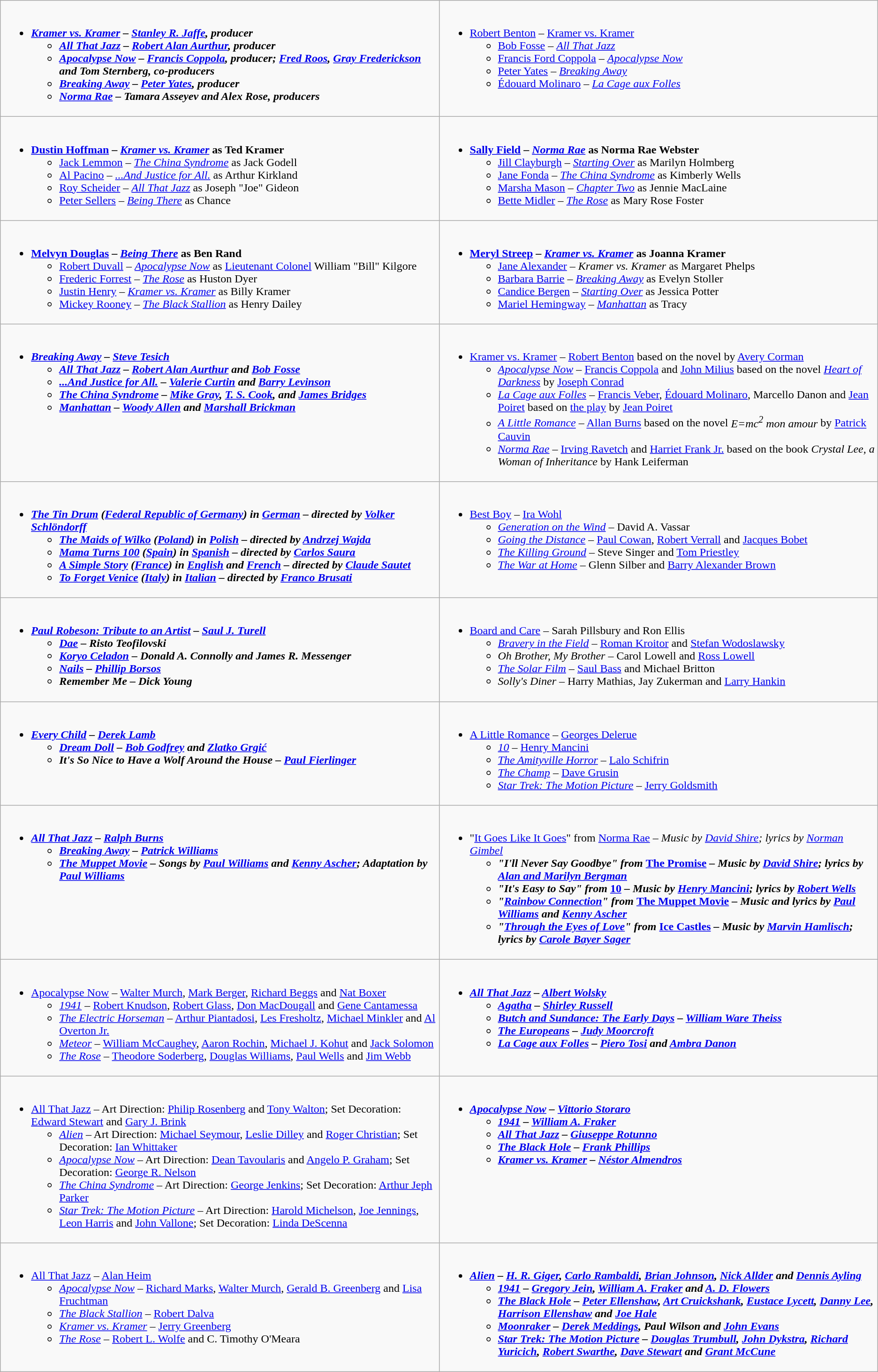<table role="presentation" class=wikitable>
<tr>
<td style="vertical-align:top; width:50%;"><br><ul><li><strong><em><a href='#'>Kramer vs. Kramer</a><em> – <a href='#'>Stanley R. Jaffe</a>, producer<strong><ul><li></em><a href='#'>All That Jazz</a><em> – <a href='#'>Robert Alan Aurthur</a>, producer</li><li></em><a href='#'>Apocalypse Now</a><em> – <a href='#'>Francis Coppola</a>, producer; <a href='#'>Fred Roos</a>, <a href='#'>Gray Frederickson</a> and Tom Sternberg, co-producers</li><li></em><a href='#'>Breaking Away</a><em> – <a href='#'>Peter Yates</a>, producer</li><li></em><a href='#'>Norma Rae</a><em> – Tamara Asseyev and Alex Rose, producers</li></ul></li></ul></td>
<td style="vertical-align:top; width:50%;"><br><ul><li></strong><a href='#'>Robert Benton</a> – </em><a href='#'>Kramer vs. Kramer</a></em></strong><ul><li><a href='#'>Bob Fosse</a> – <em><a href='#'>All That Jazz</a></em></li><li><a href='#'>Francis Ford Coppola</a> – <em><a href='#'>Apocalypse Now</a></em></li><li><a href='#'>Peter Yates</a> – <em><a href='#'>Breaking Away</a></em></li><li><a href='#'>Édouard Molinaro</a> – <em><a href='#'>La Cage aux Folles</a></em></li></ul></li></ul></td>
</tr>
<tr>
<td style="vertical-align:top; width:50%;"><br><ul><li><strong><a href='#'>Dustin Hoffman</a> – <em><a href='#'>Kramer vs. Kramer</a></em> as Ted Kramer</strong><ul><li><a href='#'>Jack Lemmon</a> – <em><a href='#'>The China Syndrome</a></em> as Jack Godell</li><li><a href='#'>Al Pacino</a> – <em><a href='#'>...And Justice for All.</a></em> as Arthur Kirkland</li><li><a href='#'>Roy Scheider</a> – <em><a href='#'>All That Jazz</a></em> as Joseph "Joe" Gideon</li><li><a href='#'>Peter Sellers</a> – <em><a href='#'>Being There</a></em> as Chance</li></ul></li></ul></td>
<td style="vertical-align:top; width:50%;"><br><ul><li><strong><a href='#'>Sally Field</a> – <em><a href='#'>Norma Rae</a></em> as Norma Rae Webster</strong><ul><li><a href='#'>Jill Clayburgh</a> – <em><a href='#'>Starting Over</a></em> as Marilyn Holmberg</li><li><a href='#'>Jane Fonda</a> – <em><a href='#'>The China Syndrome</a></em> as Kimberly Wells</li><li><a href='#'>Marsha Mason</a> – <em><a href='#'>Chapter Two</a></em> as Jennie MacLaine</li><li><a href='#'>Bette Midler</a> – <em><a href='#'>The Rose</a></em> as Mary Rose Foster</li></ul></li></ul></td>
</tr>
<tr>
<td style="vertical-align:top; width:50%;"><br><ul><li><strong><a href='#'>Melvyn Douglas</a> – <em><a href='#'>Being There</a></em> as Ben Rand</strong><ul><li><a href='#'>Robert Duvall</a> – <em><a href='#'>Apocalypse Now</a></em> as <a href='#'>Lieutenant Colonel</a> William "Bill" Kilgore</li><li><a href='#'>Frederic Forrest</a> – <em><a href='#'>The Rose</a></em> as Huston Dyer</li><li><a href='#'>Justin Henry</a> – <em><a href='#'>Kramer vs. Kramer</a></em> as Billy Kramer</li><li><a href='#'>Mickey Rooney</a> – <em><a href='#'>The Black Stallion</a></em> as Henry Dailey</li></ul></li></ul></td>
<td style="vertical-align:top; width:50%;"><br><ul><li><strong><a href='#'>Meryl Streep</a> – <em><a href='#'>Kramer vs. Kramer</a></em> as Joanna Kramer</strong><ul><li><a href='#'>Jane Alexander</a> – <em>Kramer vs. Kramer</em> as Margaret Phelps</li><li><a href='#'>Barbara Barrie</a> – <em><a href='#'>Breaking Away</a></em> as Evelyn Stoller</li><li><a href='#'>Candice Bergen</a> – <em><a href='#'>Starting Over</a></em> as Jessica Potter</li><li><a href='#'>Mariel Hemingway</a> – <em><a href='#'>Manhattan</a></em> as Tracy</li></ul></li></ul></td>
</tr>
<tr>
<td style="vertical-align:top; width:50%;"><br><ul><li><strong><em><a href='#'>Breaking Away</a><em> – <a href='#'>Steve Tesich</a><strong><ul><li></em><a href='#'>All That Jazz</a><em> – <a href='#'>Robert Alan Aurthur</a> and <a href='#'>Bob Fosse</a></li><li></em><a href='#'>...And Justice for All.</a><em> – <a href='#'>Valerie Curtin</a> and <a href='#'>Barry Levinson</a></li><li></em><a href='#'>The China Syndrome</a><em> – <a href='#'>Mike Gray</a>, <a href='#'>T. S. Cook</a>, and <a href='#'>James Bridges</a></li><li></em><a href='#'>Manhattan</a><em> – <a href='#'>Woody Allen</a> and <a href='#'>Marshall Brickman</a></li></ul></li></ul></td>
<td style="vertical-align:top; width:50%;"><br><ul><li></em></strong><a href='#'>Kramer vs. Kramer</a></em> – <a href='#'>Robert Benton</a> based on the novel by <a href='#'>Avery Corman</a></strong><ul><li><em><a href='#'>Apocalypse Now</a></em> – <a href='#'>Francis Coppola</a> and <a href='#'>John Milius</a> based on the novel <em><a href='#'>Heart of Darkness</a></em> by <a href='#'>Joseph Conrad</a></li><li><em><a href='#'>La Cage aux Folles</a></em> – <a href='#'>Francis Veber</a>, <a href='#'>Édouard Molinaro</a>, Marcello Danon and <a href='#'>Jean Poiret</a> based on <a href='#'>the play</a> by <a href='#'>Jean Poiret</a></li><li><em><a href='#'>A Little Romance</a></em> – <a href='#'>Allan Burns</a> based on the novel <em>E=mc<sup>2</sup> mon amour</em> by <a href='#'>Patrick Cauvin</a></li><li><em><a href='#'>Norma Rae</a></em> – <a href='#'>Irving Ravetch</a> and <a href='#'>Harriet Frank Jr.</a> based on the book <em>Crystal Lee, a Woman of Inheritance</em> by Hank Leiferman</li></ul></li></ul></td>
</tr>
<tr>
<td style="vertical-align:top; width:50%;"><br><ul><li><strong><em><a href='#'>The Tin Drum</a><em> (<a href='#'>Federal Republic of Germany</a>)<strong> in <a href='#'>German</a> – directed by <a href='#'>Volker Schlöndorff</a> <ul><li></em><a href='#'>The Maids of Wilko</a><em> (<a href='#'>Poland</a>) in <a href='#'>Polish</a> – directed by <a href='#'>Andrzej Wajda</a></li><li></em><a href='#'>Mama Turns 100</a><em> (<a href='#'>Spain</a>) in <a href='#'>Spanish</a> – directed by  <a href='#'>Carlos Saura</a></li><li></em><a href='#'>A Simple Story</a><em> (<a href='#'>France</a>) in  <a href='#'>English</a> and <a href='#'>French</a> – directed by <a href='#'>Claude Sautet</a></li><li></em><a href='#'>To Forget Venice</a><em> (<a href='#'>Italy</a>) in <a href='#'>Italian</a> – directed by <a href='#'>Franco Brusati</a></li></ul></li></ul></td>
<td style="vertical-align:top; width:50%;"><br><ul><li></em></strong><a href='#'>Best Boy</a></em> – <a href='#'>Ira Wohl</a></strong><ul><li><em><a href='#'>Generation on the Wind</a></em> – David A. Vassar</li><li><em><a href='#'>Going the Distance</a></em> – <a href='#'>Paul Cowan</a>, <a href='#'>Robert Verrall</a> and <a href='#'>Jacques Bobet</a></li><li><em><a href='#'>The Killing Ground</a></em> – Steve Singer and <a href='#'>Tom Priestley</a></li><li><em><a href='#'>The War at Home</a></em> – Glenn Silber and <a href='#'>Barry Alexander Brown</a></li></ul></li></ul></td>
</tr>
<tr>
<td style="vertical-align:top; width:50%;"><br><ul><li><strong><em><a href='#'>Paul Robeson: Tribute to an Artist</a><em> – <a href='#'>Saul J. Turell</a><strong><ul><li></em><a href='#'>Dae</a><em> – Risto Teofilovski</li><li></em><a href='#'>Koryo Celadon</a><em> – Donald A. Connolly and James R. Messenger</li><li></em><a href='#'>Nails</a><em> – <a href='#'>Phillip Borsos</a></li><li></em>Remember Me<em> – Dick Young</li></ul></li></ul></td>
<td style="vertical-align:top; width:50%;"><br><ul><li></em></strong><a href='#'>Board and Care</a></em> – Sarah Pillsbury and Ron Ellis</strong><ul><li><em><a href='#'>Bravery in the Field</a></em> – <a href='#'>Roman Kroitor</a> and <a href='#'>Stefan Wodoslawsky</a></li><li><em>Oh Brother, My Brother</em> – Carol Lowell and <a href='#'>Ross Lowell</a></li><li><em><a href='#'>The Solar Film</a></em> – <a href='#'>Saul Bass</a> and Michael Britton</li><li><em>Solly's Diner</em> – Harry Mathias, Jay Zukerman and <a href='#'>Larry Hankin</a></li></ul></li></ul></td>
</tr>
<tr>
<td valign="top"><br><ul><li><strong><em><a href='#'>Every Child</a><em> – <a href='#'>Derek Lamb</a><strong><ul><li></em><a href='#'>Dream Doll</a><em> – <a href='#'>Bob Godfrey</a> and <a href='#'>Zlatko Grgić</a></li><li></em>It's So Nice to Have a Wolf Around the House<em> – <a href='#'>Paul Fierlinger</a></li></ul></li></ul></td>
<td valign="top"><br><ul><li></em></strong><a href='#'>A Little Romance</a></em> – <a href='#'>Georges Delerue</a></strong><ul><li><em><a href='#'>10</a></em> – <a href='#'>Henry Mancini</a></li><li><em><a href='#'>The Amityville Horror</a></em> – <a href='#'>Lalo Schifrin</a></li><li><em><a href='#'>The Champ</a></em> – <a href='#'>Dave Grusin</a></li><li><em><a href='#'>Star Trek: The Motion Picture</a></em> – <a href='#'>Jerry Goldsmith</a></li></ul></li></ul></td>
</tr>
<tr>
<td valign="top"><br><ul><li><strong><em><a href='#'>All That Jazz</a><em> – <a href='#'>Ralph Burns</a><strong><ul><li></em><a href='#'>Breaking Away</a><em> – <a href='#'>Patrick Williams</a></li><li></em><a href='#'>The Muppet Movie</a><em> – Songs by <a href='#'>Paul Williams</a> and <a href='#'>Kenny Ascher</a>; Adaptation by <a href='#'>Paul Williams</a></li></ul></li></ul></td>
<td valign="top"><br><ul><li></strong>"<a href='#'>It Goes Like It Goes</a>" from </em><a href='#'>Norma Rae</a><em> – Music by <a href='#'>David Shire</a>; lyrics by <a href='#'>Norman Gimbel</a><strong><ul><li>"I'll Never Say Goodbye" from </em><a href='#'>The Promise</a><em> – Music by <a href='#'>David Shire</a>; lyrics by <a href='#'>Alan and Marilyn Bergman</a></li><li>"It's Easy to Say" from </em><a href='#'>10</a><em> – Music by <a href='#'>Henry Mancini</a>; lyrics by <a href='#'>Robert Wells</a></li><li>"<a href='#'>Rainbow Connection</a>" from </em><a href='#'>The Muppet Movie</a><em> – Music and lyrics by <a href='#'>Paul Williams</a> and <a href='#'>Kenny Ascher</a></li><li>"<a href='#'>Through the Eyes of Love</a>" from </em><a href='#'>Ice Castles</a><em> – Music by <a href='#'>Marvin Hamlisch</a>; lyrics by <a href='#'>Carole Bayer Sager</a></li></ul></li></ul></td>
</tr>
<tr>
<td valign="top"><br><ul><li></em></strong><a href='#'>Apocalypse Now</a></em> – <a href='#'>Walter Murch</a>, <a href='#'>Mark Berger</a>, <a href='#'>Richard Beggs</a> and <a href='#'>Nat Boxer</a></strong><ul><li><em><a href='#'>1941</a></em> – <a href='#'>Robert Knudson</a>, <a href='#'>Robert Glass</a>, <a href='#'>Don MacDougall</a> and <a href='#'>Gene Cantamessa</a></li><li><em><a href='#'>The Electric Horseman</a></em> – <a href='#'>Arthur Piantadosi</a>, <a href='#'>Les Fresholtz</a>, <a href='#'>Michael Minkler</a> and <a href='#'>Al Overton Jr.</a></li><li><em><a href='#'>Meteor</a></em> – <a href='#'>William McCaughey</a>, <a href='#'>Aaron Rochin</a>, <a href='#'>Michael J. Kohut</a> and <a href='#'>Jack Solomon</a></li><li><em><a href='#'>The Rose</a></em> – <a href='#'>Theodore Soderberg</a>, <a href='#'>Douglas Williams</a>, <a href='#'>Paul Wells</a> and <a href='#'>Jim Webb</a></li></ul></li></ul></td>
<td valign="top"><br><ul><li><strong><em><a href='#'>All That Jazz</a><em> – <a href='#'>Albert Wolsky</a><strong><ul><li></em><a href='#'>Agatha</a><em> – <a href='#'>Shirley Russell</a></li><li></em><a href='#'>Butch and Sundance: The Early Days</a><em> – <a href='#'>William Ware Theiss</a></li><li></em><a href='#'>The Europeans</a><em> – <a href='#'>Judy Moorcroft</a></li><li></em><a href='#'>La Cage aux Folles</a><em> – <a href='#'>Piero Tosi</a> and <a href='#'>Ambra Danon</a></li></ul></li></ul></td>
</tr>
<tr>
<td valign="top"><br><ul><li></em></strong><a href='#'>All That Jazz</a></em> – Art Direction: <a href='#'>Philip Rosenberg</a> and <a href='#'>Tony Walton</a>; Set Decoration: <a href='#'>Edward Stewart</a> and <a href='#'>Gary J. Brink</a></strong><ul><li><em><a href='#'>Alien</a></em> – Art Direction: <a href='#'>Michael Seymour</a>, <a href='#'>Leslie Dilley</a> and <a href='#'>Roger Christian</a>; Set Decoration: <a href='#'>Ian Whittaker</a></li><li><em><a href='#'>Apocalypse Now</a></em> – Art Direction: <a href='#'>Dean Tavoularis</a> and <a href='#'>Angelo P. Graham</a>; Set Decoration: <a href='#'>George R. Nelson</a></li><li><em><a href='#'>The China Syndrome</a></em> – Art Direction: <a href='#'>George Jenkins</a>; Set Decoration: <a href='#'>Arthur Jeph Parker</a></li><li><em><a href='#'>Star Trek: The Motion Picture</a></em> – Art Direction: <a href='#'>Harold Michelson</a>, <a href='#'>Joe Jennings</a>, <a href='#'>Leon Harris</a> and <a href='#'>John Vallone</a>; Set Decoration: <a href='#'>Linda DeScenna</a></li></ul></li></ul></td>
<td valign="top"><br><ul><li><strong><em><a href='#'>Apocalypse Now</a><em> – <a href='#'>Vittorio Storaro</a><strong><ul><li></em><a href='#'>1941</a><em> – <a href='#'>William A. Fraker</a></li><li></em><a href='#'>All That Jazz</a><em> – <a href='#'>Giuseppe Rotunno</a></li><li></em><a href='#'>The Black Hole</a><em> – <a href='#'>Frank Phillips</a></li><li></em><a href='#'>Kramer vs. Kramer</a><em> – <a href='#'>Néstor Almendros</a></li></ul></li></ul></td>
</tr>
<tr>
<td valign="top"><br><ul><li></em></strong><a href='#'>All That Jazz</a></em> – <a href='#'>Alan Heim</a></strong><ul><li><em><a href='#'>Apocalypse Now</a></em> – <a href='#'>Richard Marks</a>, <a href='#'>Walter Murch</a>, <a href='#'>Gerald B. Greenberg</a> and <a href='#'>Lisa Fruchtman</a></li><li><em><a href='#'>The Black Stallion</a></em> – <a href='#'>Robert Dalva</a></li><li><em><a href='#'>Kramer vs. Kramer</a></em> – <a href='#'>Jerry Greenberg</a></li><li><em><a href='#'>The Rose</a></em> – <a href='#'>Robert L. Wolfe</a> and C. Timothy O'Meara</li></ul></li></ul></td>
<td valign="top"><br><ul><li><strong><em><a href='#'>Alien</a><em> – <a href='#'>H. R. Giger</a>, <a href='#'>Carlo Rambaldi</a>, <a href='#'>Brian Johnson</a>, <a href='#'>Nick Allder</a> and <a href='#'>Dennis Ayling</a><strong><ul><li></em><a href='#'>1941</a><em> – <a href='#'>Gregory Jein</a>, <a href='#'>William A. Fraker</a> and <a href='#'>A. D. Flowers</a></li><li></em><a href='#'>The Black Hole</a><em> – <a href='#'>Peter Ellenshaw</a>, <a href='#'>Art Cruickshank</a>, <a href='#'>Eustace Lycett</a>, <a href='#'>Danny Lee</a>, <a href='#'>Harrison Ellenshaw</a> and <a href='#'>Joe Hale</a></li><li></em><a href='#'>Moonraker</a><em> – <a href='#'>Derek Meddings</a>, Paul Wilson and <a href='#'>John Evans</a></li><li></em><a href='#'>Star Trek: The Motion Picture</a><em> – <a href='#'>Douglas Trumbull</a>, <a href='#'>John Dykstra</a>, <a href='#'>Richard Yuricich</a>, <a href='#'>Robert Swarthe</a>, <a href='#'>Dave Stewart</a> and <a href='#'>Grant McCune</a></li></ul></li></ul></td>
</tr>
</table>
